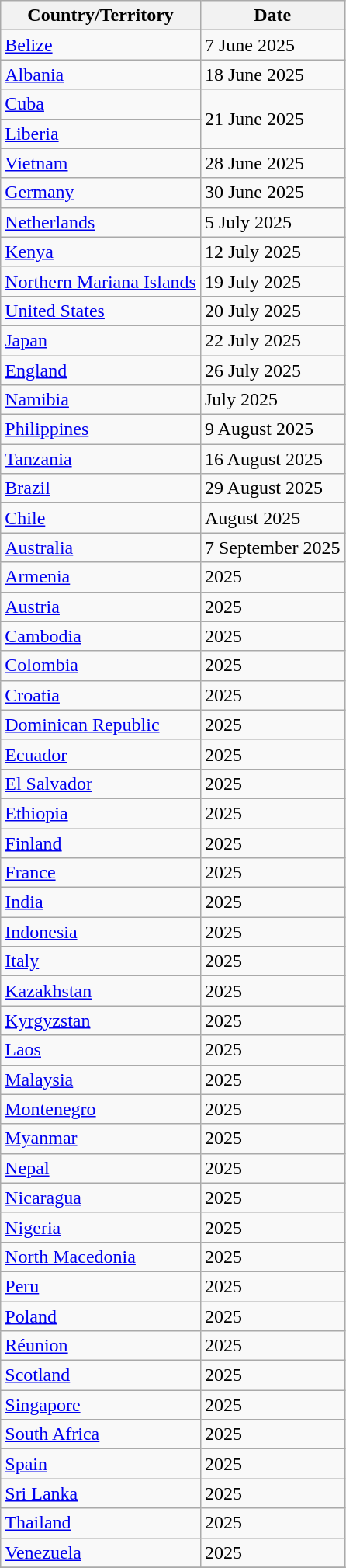<table class="wikitable sortable">
<tr>
<th>Country/Territory</th>
<th>Date</th>
</tr>
<tr>
<td> <a href='#'>Belize</a></td>
<td>7 June 2025</td>
</tr>
<tr>
<td> <a href='#'>Albania</a></td>
<td>18 June 2025</td>
</tr>
<tr>
<td> <a href='#'>Cuba</a></td>
<td rowspan="2">21 June 2025</td>
</tr>
<tr>
<td> <a href='#'>Liberia</a></td>
</tr>
<tr>
<td> <a href='#'>Vietnam</a></td>
<td>28 June 2025</td>
</tr>
<tr>
<td> <a href='#'>Germany</a></td>
<td>30 June 2025</td>
</tr>
<tr>
<td> <a href='#'>Netherlands</a></td>
<td>5 July 2025</td>
</tr>
<tr>
<td> <a href='#'>Kenya</a></td>
<td>12 July 2025</td>
</tr>
<tr>
<td> <a href='#'>Northern Mariana Islands</a></td>
<td>19 July 2025</td>
</tr>
<tr>
<td> <a href='#'>United States</a></td>
<td>20 July 2025</td>
</tr>
<tr>
<td> <a href='#'>Japan</a></td>
<td>22 July 2025</td>
</tr>
<tr>
<td> <a href='#'>England</a></td>
<td>26 July 2025</td>
</tr>
<tr>
<td> <a href='#'>Namibia</a></td>
<td>July 2025</td>
</tr>
<tr>
<td> <a href='#'>Philippines</a></td>
<td>9 August 2025</td>
</tr>
<tr>
<td> <a href='#'>Tanzania</a></td>
<td>16 August 2025</td>
</tr>
<tr>
<td> <a href='#'>Brazil</a></td>
<td>29 August 2025</td>
</tr>
<tr>
<td> <a href='#'>Chile</a></td>
<td>August 2025</td>
</tr>
<tr>
<td> <a href='#'>Australia</a></td>
<td>7 September 2025</td>
</tr>
<tr>
<td> <a href='#'>Armenia</a></td>
<td>2025</td>
</tr>
<tr>
<td> <a href='#'>Austria</a></td>
<td>2025</td>
</tr>
<tr>
<td> <a href='#'>Cambodia</a></td>
<td>2025</td>
</tr>
<tr>
<td> <a href='#'>Colombia</a></td>
<td>2025</td>
</tr>
<tr>
<td> <a href='#'>Croatia</a></td>
<td>2025</td>
</tr>
<tr>
<td> <a href='#'>Dominican Republic</a></td>
<td>2025</td>
</tr>
<tr>
<td> <a href='#'>Ecuador</a></td>
<td>2025</td>
</tr>
<tr>
<td> <a href='#'>El Salvador</a></td>
<td>2025</td>
</tr>
<tr>
<td> <a href='#'>Ethiopia</a></td>
<td>2025</td>
</tr>
<tr>
<td> <a href='#'>Finland</a></td>
<td>2025</td>
</tr>
<tr>
<td> <a href='#'>France</a></td>
<td>2025</td>
</tr>
<tr>
<td> <a href='#'>India</a></td>
<td>2025</td>
</tr>
<tr>
<td> <a href='#'>Indonesia</a></td>
<td>2025</td>
</tr>
<tr>
<td> <a href='#'>Italy</a></td>
<td>2025</td>
</tr>
<tr>
<td> <a href='#'>Kazakhstan</a></td>
<td>2025</td>
</tr>
<tr>
<td> <a href='#'>Kyrgyzstan</a></td>
<td>2025</td>
</tr>
<tr>
<td> <a href='#'>Laos</a></td>
<td>2025</td>
</tr>
<tr>
<td> <a href='#'>Malaysia</a></td>
<td>2025</td>
</tr>
<tr>
<td> <a href='#'>Montenegro</a></td>
<td>2025</td>
</tr>
<tr>
<td> <a href='#'>Myanmar</a></td>
<td>2025</td>
</tr>
<tr>
<td> <a href='#'>Nepal</a></td>
<td>2025</td>
</tr>
<tr>
<td> <a href='#'>Nicaragua</a></td>
<td>2025</td>
</tr>
<tr>
<td> <a href='#'>Nigeria</a></td>
<td>2025</td>
</tr>
<tr>
<td> <a href='#'>North Macedonia</a></td>
<td>2025</td>
</tr>
<tr>
<td> <a href='#'>Peru</a></td>
<td>2025</td>
</tr>
<tr>
<td> <a href='#'>Poland</a></td>
<td>2025</td>
</tr>
<tr>
<td> <a href='#'>Réunion</a></td>
<td>2025</td>
</tr>
<tr>
<td> <a href='#'>Scotland</a></td>
<td>2025</td>
</tr>
<tr>
<td> <a href='#'>Singapore</a></td>
<td>2025</td>
</tr>
<tr>
<td> <a href='#'>South Africa</a></td>
<td>2025</td>
</tr>
<tr>
<td> <a href='#'>Spain</a></td>
<td>2025</td>
</tr>
<tr>
<td> <a href='#'>Sri Lanka</a></td>
<td>2025</td>
</tr>
<tr>
<td> <a href='#'>Thailand</a></td>
<td>2025</td>
</tr>
<tr>
<td> <a href='#'>Venezuela</a></td>
<td>2025</td>
</tr>
<tr>
</tr>
</table>
